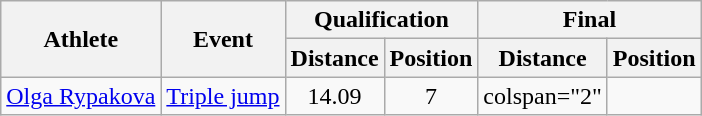<table class="wikitable">
<tr>
<th rowspan="2">Athlete</th>
<th rowspan="2">Event</th>
<th colspan="2">Qualification</th>
<th colspan="2">Final</th>
</tr>
<tr>
<th>Distance</th>
<th>Position</th>
<th>Distance</th>
<th>Position</th>
</tr>
<tr style=text-align:center>
<td style=text-align:left><a href='#'>Olga Rypakova</a></td>
<td style=text-align:left><a href='#'>Triple jump</a></td>
<td>14.09</td>
<td>7</td>
<td>colspan="2" </td>
</tr>
</table>
